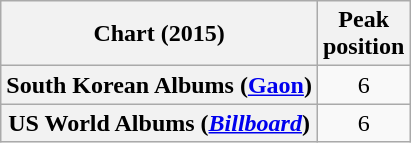<table class="wikitable plainrowheaders" style="text-align:center">
<tr>
<th scope="col">Chart (2015)</th>
<th scope="col">Peak<br> position</th>
</tr>
<tr>
<th scope="row">South Korean Albums (<a href='#'>Gaon</a>)</th>
<td>6</td>
</tr>
<tr>
<th scope="row">US World Albums (<em><a href='#'>Billboard</a></em>)</th>
<td>6</td>
</tr>
</table>
